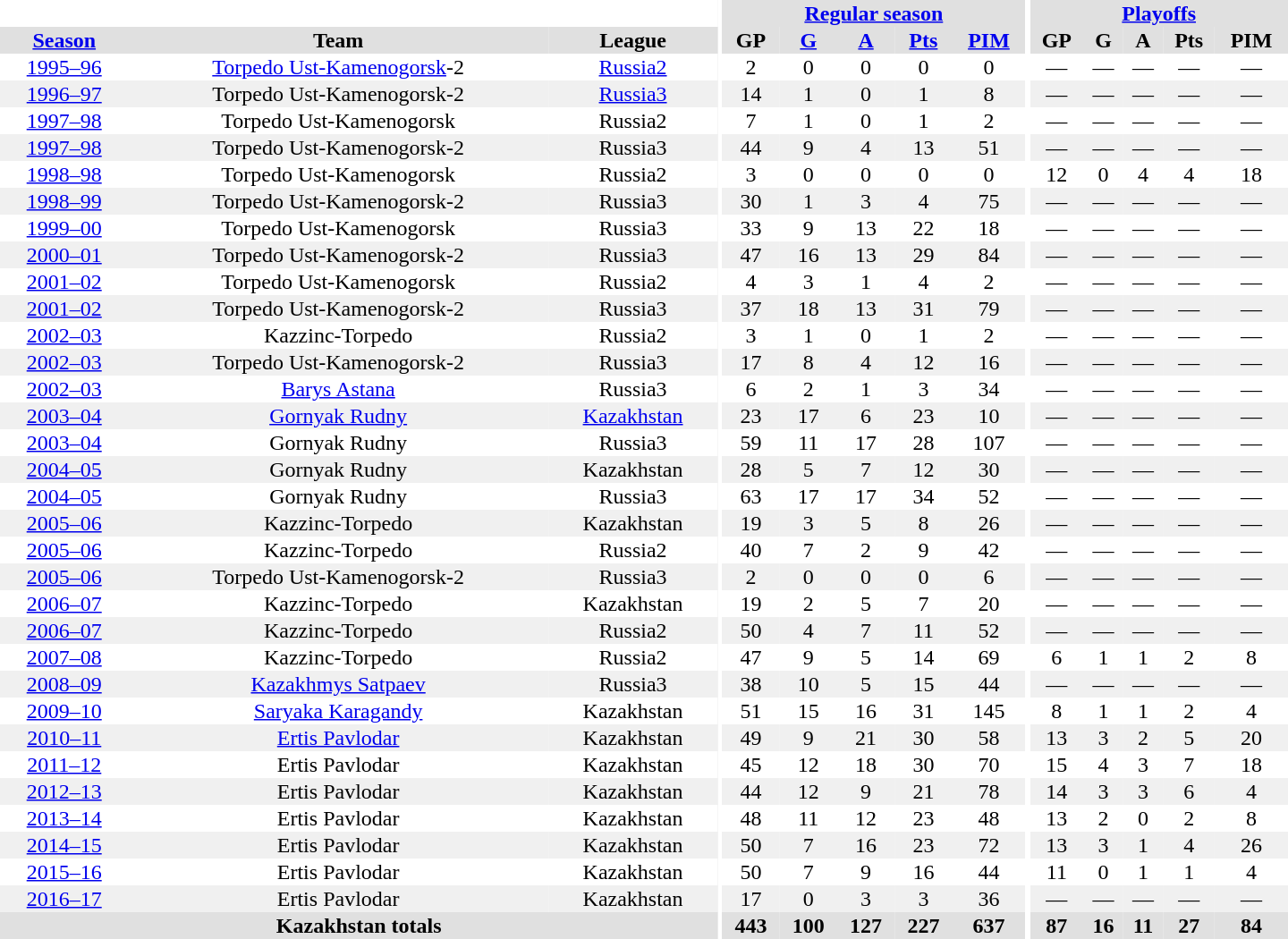<table border="0" cellpadding="1" cellspacing="0" style="text-align:center; width:60em">
<tr bgcolor="#e0e0e0">
<th colspan="3" bgcolor="#ffffff"></th>
<th rowspan="99" bgcolor="#ffffff"></th>
<th colspan="5"><a href='#'>Regular season</a></th>
<th rowspan="99" bgcolor="#ffffff"></th>
<th colspan="5"><a href='#'>Playoffs</a></th>
</tr>
<tr bgcolor="#e0e0e0">
<th><a href='#'>Season</a></th>
<th>Team</th>
<th>League</th>
<th>GP</th>
<th><a href='#'>G</a></th>
<th><a href='#'>A</a></th>
<th><a href='#'>Pts</a></th>
<th><a href='#'>PIM</a></th>
<th>GP</th>
<th>G</th>
<th>A</th>
<th>Pts</th>
<th>PIM</th>
</tr>
<tr>
<td><a href='#'>1995–96</a></td>
<td><a href='#'>Torpedo Ust-Kamenogorsk</a>-2</td>
<td><a href='#'>Russia2</a></td>
<td>2</td>
<td>0</td>
<td>0</td>
<td>0</td>
<td>0</td>
<td>—</td>
<td>—</td>
<td>—</td>
<td>—</td>
<td>—</td>
</tr>
<tr bgcolor="#f0f0f0">
<td><a href='#'>1996–97</a></td>
<td>Torpedo Ust-Kamenogorsk-2</td>
<td><a href='#'>Russia3</a></td>
<td>14</td>
<td>1</td>
<td>0</td>
<td>1</td>
<td>8</td>
<td>—</td>
<td>—</td>
<td>—</td>
<td>—</td>
<td>—</td>
</tr>
<tr>
<td><a href='#'>1997–98</a></td>
<td>Torpedo Ust-Kamenogorsk</td>
<td>Russia2</td>
<td>7</td>
<td>1</td>
<td>0</td>
<td>1</td>
<td>2</td>
<td>—</td>
<td>—</td>
<td>—</td>
<td>—</td>
<td>—</td>
</tr>
<tr bgcolor="#f0f0f0">
<td><a href='#'>1997–98</a></td>
<td>Torpedo Ust-Kamenogorsk-2</td>
<td>Russia3</td>
<td>44</td>
<td>9</td>
<td>4</td>
<td>13</td>
<td>51</td>
<td>—</td>
<td>—</td>
<td>—</td>
<td>—</td>
<td>—</td>
</tr>
<tr>
<td><a href='#'>1998–98</a></td>
<td>Torpedo Ust-Kamenogorsk</td>
<td>Russia2</td>
<td>3</td>
<td>0</td>
<td>0</td>
<td>0</td>
<td>0</td>
<td>12</td>
<td>0</td>
<td>4</td>
<td>4</td>
<td>18</td>
</tr>
<tr bgcolor="#f0f0f0">
<td><a href='#'>1998–99</a></td>
<td>Torpedo Ust-Kamenogorsk-2</td>
<td>Russia3</td>
<td>30</td>
<td>1</td>
<td>3</td>
<td>4</td>
<td>75</td>
<td>—</td>
<td>—</td>
<td>—</td>
<td>—</td>
<td>—</td>
</tr>
<tr>
<td><a href='#'>1999–00</a></td>
<td>Torpedo Ust-Kamenogorsk</td>
<td>Russia3</td>
<td>33</td>
<td>9</td>
<td>13</td>
<td>22</td>
<td>18</td>
<td>—</td>
<td>—</td>
<td>—</td>
<td>—</td>
<td>—</td>
</tr>
<tr bgcolor="#f0f0f0">
<td><a href='#'>2000–01</a></td>
<td>Torpedo Ust-Kamenogorsk-2</td>
<td>Russia3</td>
<td>47</td>
<td>16</td>
<td>13</td>
<td>29</td>
<td>84</td>
<td>—</td>
<td>—</td>
<td>—</td>
<td>—</td>
<td>—</td>
</tr>
<tr>
<td><a href='#'>2001–02</a></td>
<td>Torpedo Ust-Kamenogorsk</td>
<td>Russia2</td>
<td>4</td>
<td>3</td>
<td>1</td>
<td>4</td>
<td>2</td>
<td>—</td>
<td>—</td>
<td>—</td>
<td>—</td>
<td>—</td>
</tr>
<tr bgcolor="#f0f0f0">
<td><a href='#'>2001–02</a></td>
<td>Torpedo Ust-Kamenogorsk-2</td>
<td>Russia3</td>
<td>37</td>
<td>18</td>
<td>13</td>
<td>31</td>
<td>79</td>
<td>—</td>
<td>—</td>
<td>—</td>
<td>—</td>
<td>—</td>
</tr>
<tr>
<td><a href='#'>2002–03</a></td>
<td>Kazzinc-Torpedo</td>
<td>Russia2</td>
<td>3</td>
<td>1</td>
<td>0</td>
<td>1</td>
<td>2</td>
<td>—</td>
<td>—</td>
<td>—</td>
<td>—</td>
<td>—</td>
</tr>
<tr bgcolor="#f0f0f0">
<td><a href='#'>2002–03</a></td>
<td>Torpedo Ust-Kamenogorsk-2</td>
<td>Russia3</td>
<td>17</td>
<td>8</td>
<td>4</td>
<td>12</td>
<td>16</td>
<td>—</td>
<td>—</td>
<td>—</td>
<td>—</td>
<td>—</td>
</tr>
<tr>
<td><a href='#'>2002–03</a></td>
<td><a href='#'>Barys Astana</a></td>
<td>Russia3</td>
<td>6</td>
<td>2</td>
<td>1</td>
<td>3</td>
<td>34</td>
<td>—</td>
<td>—</td>
<td>—</td>
<td>—</td>
<td>—</td>
</tr>
<tr bgcolor="#f0f0f0">
<td><a href='#'>2003–04</a></td>
<td><a href='#'>Gornyak Rudny</a></td>
<td><a href='#'>Kazakhstan</a></td>
<td>23</td>
<td>17</td>
<td>6</td>
<td>23</td>
<td>10</td>
<td>—</td>
<td>—</td>
<td>—</td>
<td>—</td>
<td>—</td>
</tr>
<tr>
<td><a href='#'>2003–04</a></td>
<td>Gornyak Rudny</td>
<td>Russia3</td>
<td>59</td>
<td>11</td>
<td>17</td>
<td>28</td>
<td>107</td>
<td>—</td>
<td>—</td>
<td>—</td>
<td>—</td>
<td>—</td>
</tr>
<tr bgcolor="#f0f0f0">
<td><a href='#'>2004–05</a></td>
<td>Gornyak Rudny</td>
<td>Kazakhstan</td>
<td>28</td>
<td>5</td>
<td>7</td>
<td>12</td>
<td>30</td>
<td>—</td>
<td>—</td>
<td>—</td>
<td>—</td>
<td>—</td>
</tr>
<tr>
<td><a href='#'>2004–05</a></td>
<td>Gornyak Rudny</td>
<td>Russia3</td>
<td>63</td>
<td>17</td>
<td>17</td>
<td>34</td>
<td>52</td>
<td>—</td>
<td>—</td>
<td>—</td>
<td>—</td>
<td>—</td>
</tr>
<tr bgcolor="#f0f0f0">
<td><a href='#'>2005–06</a></td>
<td>Kazzinc-Torpedo</td>
<td>Kazakhstan</td>
<td>19</td>
<td>3</td>
<td>5</td>
<td>8</td>
<td>26</td>
<td>—</td>
<td>—</td>
<td>—</td>
<td>—</td>
<td>—</td>
</tr>
<tr>
<td><a href='#'>2005–06</a></td>
<td>Kazzinc-Torpedo</td>
<td>Russia2</td>
<td>40</td>
<td>7</td>
<td>2</td>
<td>9</td>
<td>42</td>
<td>—</td>
<td>—</td>
<td>—</td>
<td>—</td>
<td>—</td>
</tr>
<tr bgcolor="#f0f0f0">
<td><a href='#'>2005–06</a></td>
<td>Torpedo Ust-Kamenogorsk-2</td>
<td>Russia3</td>
<td>2</td>
<td>0</td>
<td>0</td>
<td>0</td>
<td>6</td>
<td>—</td>
<td>—</td>
<td>—</td>
<td>—</td>
<td>—</td>
</tr>
<tr>
<td><a href='#'>2006–07</a></td>
<td>Kazzinc-Torpedo</td>
<td>Kazakhstan</td>
<td>19</td>
<td>2</td>
<td>5</td>
<td>7</td>
<td>20</td>
<td>—</td>
<td>—</td>
<td>—</td>
<td>—</td>
<td>—</td>
</tr>
<tr bgcolor="#f0f0f0">
<td><a href='#'>2006–07</a></td>
<td>Kazzinc-Torpedo</td>
<td>Russia2</td>
<td>50</td>
<td>4</td>
<td>7</td>
<td>11</td>
<td>52</td>
<td>—</td>
<td>—</td>
<td>—</td>
<td>—</td>
<td>—</td>
</tr>
<tr>
<td><a href='#'>2007–08</a></td>
<td>Kazzinc-Torpedo</td>
<td>Russia2</td>
<td>47</td>
<td>9</td>
<td>5</td>
<td>14</td>
<td>69</td>
<td>6</td>
<td>1</td>
<td>1</td>
<td>2</td>
<td>8</td>
</tr>
<tr bgcolor="#f0f0f0">
<td><a href='#'>2008–09</a></td>
<td><a href='#'>Kazakhmys Satpaev</a></td>
<td>Russia3</td>
<td>38</td>
<td>10</td>
<td>5</td>
<td>15</td>
<td>44</td>
<td>—</td>
<td>—</td>
<td>—</td>
<td>—</td>
<td>—</td>
</tr>
<tr>
<td><a href='#'>2009–10</a></td>
<td><a href='#'>Saryaka Karagandy</a></td>
<td>Kazakhstan</td>
<td>51</td>
<td>15</td>
<td>16</td>
<td>31</td>
<td>145</td>
<td>8</td>
<td>1</td>
<td>1</td>
<td>2</td>
<td>4</td>
</tr>
<tr bgcolor="#f0f0f0">
<td><a href='#'>2010–11</a></td>
<td><a href='#'>Ertis Pavlodar</a></td>
<td>Kazakhstan</td>
<td>49</td>
<td>9</td>
<td>21</td>
<td>30</td>
<td>58</td>
<td>13</td>
<td>3</td>
<td>2</td>
<td>5</td>
<td>20</td>
</tr>
<tr>
<td><a href='#'>2011–12</a></td>
<td>Ertis Pavlodar</td>
<td>Kazakhstan</td>
<td>45</td>
<td>12</td>
<td>18</td>
<td>30</td>
<td>70</td>
<td>15</td>
<td>4</td>
<td>3</td>
<td>7</td>
<td>18</td>
</tr>
<tr bgcolor="#f0f0f0">
<td><a href='#'>2012–13</a></td>
<td>Ertis Pavlodar</td>
<td>Kazakhstan</td>
<td>44</td>
<td>12</td>
<td>9</td>
<td>21</td>
<td>78</td>
<td>14</td>
<td>3</td>
<td>3</td>
<td>6</td>
<td>4</td>
</tr>
<tr>
<td><a href='#'>2013–14</a></td>
<td>Ertis Pavlodar</td>
<td>Kazakhstan</td>
<td>48</td>
<td>11</td>
<td>12</td>
<td>23</td>
<td>48</td>
<td>13</td>
<td>2</td>
<td>0</td>
<td>2</td>
<td>8</td>
</tr>
<tr bgcolor="#f0f0f0">
<td><a href='#'>2014–15</a></td>
<td>Ertis Pavlodar</td>
<td>Kazakhstan</td>
<td>50</td>
<td>7</td>
<td>16</td>
<td>23</td>
<td>72</td>
<td>13</td>
<td>3</td>
<td>1</td>
<td>4</td>
<td>26</td>
</tr>
<tr>
<td><a href='#'>2015–16</a></td>
<td>Ertis Pavlodar</td>
<td>Kazakhstan</td>
<td>50</td>
<td>7</td>
<td>9</td>
<td>16</td>
<td>44</td>
<td>11</td>
<td>0</td>
<td>1</td>
<td>1</td>
<td>4</td>
</tr>
<tr bgcolor="#f0f0f0">
<td><a href='#'>2016–17</a></td>
<td>Ertis Pavlodar</td>
<td>Kazakhstan</td>
<td>17</td>
<td>0</td>
<td>3</td>
<td>3</td>
<td>36</td>
<td>—</td>
<td>—</td>
<td>—</td>
<td>—</td>
<td>—</td>
</tr>
<tr>
</tr>
<tr ALIGN="center" bgcolor="#e0e0e0">
<th colspan="3">Kazakhstan totals</th>
<th ALIGN="center">443</th>
<th ALIGN="center">100</th>
<th ALIGN="center">127</th>
<th ALIGN="center">227</th>
<th ALIGN="center">637</th>
<th ALIGN="center">87</th>
<th ALIGN="center">16</th>
<th ALIGN="center">11</th>
<th ALIGN="center">27</th>
<th ALIGN="center">84</th>
</tr>
</table>
